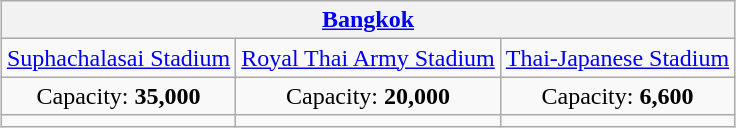<table class="wikitable" style="text-align:center;margin: auto">
<tr>
<th colspan=3><a href='#'>Bangkok</a></th>
</tr>
<tr>
<td><a href='#'>Suphachalasai Stadium</a></td>
<td><a href='#'>Royal Thai Army Stadium</a></td>
<td><a href='#'>Thai-Japanese Stadium</a></td>
</tr>
<tr>
<td>Capacity: <strong>35,000</strong></td>
<td>Capacity: <strong>20,000</strong></td>
<td>Capacity: <strong>6,600</strong></td>
</tr>
<tr>
<td></td>
<td></td>
<td></td>
</tr>
</table>
